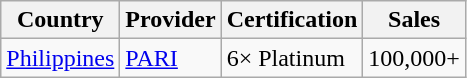<table class="wikitable">
<tr>
<th>Country</th>
<th>Provider</th>
<th>Certification</th>
<th>Sales</th>
</tr>
<tr>
<td><a href='#'>Philippines</a></td>
<td><a href='#'>PARI</a></td>
<td>6× Platinum</td>
<td>100,000+</td>
</tr>
</table>
